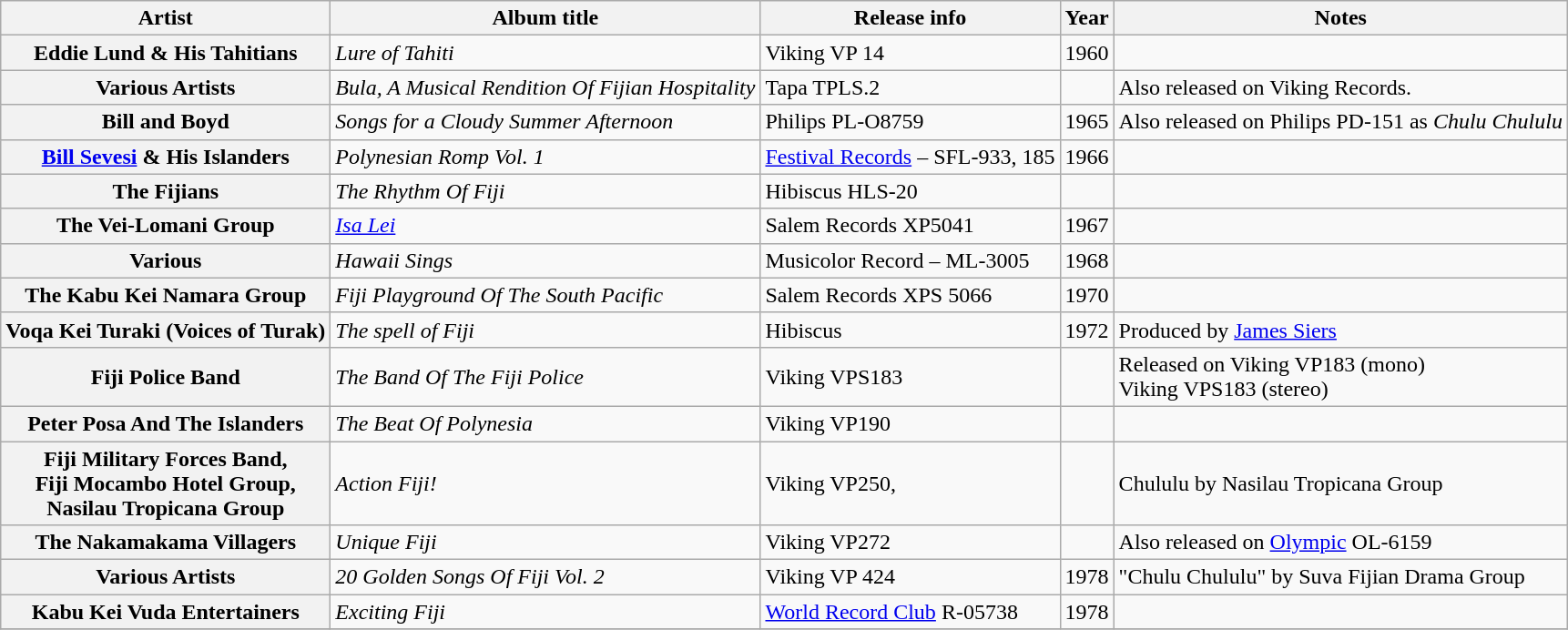<table class="wikitable plainrowheaders sortable">
<tr>
<th scope="col">Artist</th>
<th scope="col">Album title</th>
<th scope="col">Release info</th>
<th scope="col">Year</th>
<th scope="col" class="unsortable">Notes</th>
</tr>
<tr>
<th scope="row">Eddie Lund & His Tahitians</th>
<td><em>Lure of Tahiti</em></td>
<td>Viking VP 14</td>
<td>1960</td>
<td></td>
</tr>
<tr>
<th scope="row">Various Artists</th>
<td><em>Bula, A Musical Rendition Of Fijian Hospitality</em></td>
<td>Tapa TPLS.2</td>
<td></td>
<td>Also released on Viking Records.</td>
</tr>
<tr>
<th scope="row">Bill and Boyd</th>
<td><em>Songs for a Cloudy Summer Afternoon</em></td>
<td>Philips PL-O8759</td>
<td>1965</td>
<td>Also released on Philips PD-151 as <em>Chulu Chululu</em></td>
</tr>
<tr>
<th scope="row"><a href='#'>Bill Sevesi</a> & His Islanders</th>
<td><em>Polynesian Romp Vol. 1</em></td>
<td><a href='#'>Festival Records</a> – SFL-933, 185</td>
<td>1966</td>
<td></td>
</tr>
<tr>
<th scope="row">The Fijians</th>
<td><em>The Rhythm Of Fiji</em></td>
<td>Hibiscus HLS-20</td>
<td></td>
<td></td>
</tr>
<tr>
<th scope="row">The Vei-Lomani Group</th>
<td><em><a href='#'>Isa Lei</a></em></td>
<td>Salem Records XP5041</td>
<td>1967</td>
<td></td>
</tr>
<tr>
<th scope="row">Various</th>
<td><em>Hawaii Sings</em></td>
<td>Musicolor Record – ML-3005</td>
<td>1968</td>
<td></td>
</tr>
<tr>
<th scope="row">The Kabu Kei Namara Group</th>
<td><em>Fiji Playground Of The South Pacific</em></td>
<td>Salem Records XPS 5066</td>
<td>1970</td>
<td></td>
</tr>
<tr>
<th scope="row">Voqa Kei Turaki (Voices of Turak)</th>
<td><em>The spell of Fiji</em></td>
<td>Hibiscus</td>
<td>1972</td>
<td>Produced by <a href='#'>James Siers</a></td>
</tr>
<tr>
<th scope="row">Fiji Police Band</th>
<td><em>The Band Of The Fiji Police</em></td>
<td>Viking VPS183</td>
<td></td>
<td>Released on Viking VP183 (mono)<br>Viking VPS183 (stereo)</td>
</tr>
<tr>
<th scope="row">Peter Posa And The Islanders</th>
<td><em>The Beat Of Polynesia</em></td>
<td>Viking VP190</td>
<td></td>
<td></td>
</tr>
<tr>
<th scope="row">Fiji Military Forces Band,<br>Fiji Mocambo Hotel Group,<br> Nasilau Tropicana Group</th>
<td><em>Action Fiji!</em></td>
<td>Viking VP250,</td>
<td></td>
<td>Chululu by Nasilau Tropicana Group</td>
</tr>
<tr>
<th scope="row">The Nakamakama Villagers</th>
<td><em>Unique Fiji</em></td>
<td>Viking VP272</td>
<td></td>
<td>Also  released on <a href='#'>Olympic</a> OL-6159</td>
</tr>
<tr>
<th scope="row">Various Artists</th>
<td><em>20 Golden Songs Of Fiji Vol. 2</em></td>
<td>Viking VP 424</td>
<td>1978</td>
<td>"Chulu Chululu" by Suva Fijian Drama Group</td>
</tr>
<tr>
<th scope="row">Kabu Kei Vuda Entertainers</th>
<td><em>Exciting Fiji</em></td>
<td><a href='#'>World Record Club</a> R-05738</td>
<td>1978</td>
<td></td>
</tr>
<tr>
</tr>
</table>
